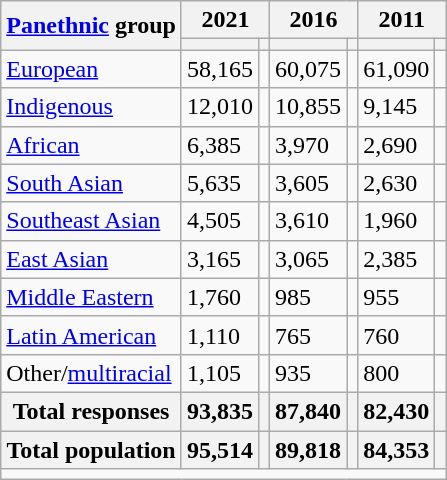<table class="wikitable collapsible sortable">
<tr>
<th rowspan="2"><a href='#'>Panethnic</a> group</th>
<th colspan="2">2021</th>
<th colspan="2">2016</th>
<th colspan="2">2011</th>
</tr>
<tr>
<th><a href='#'></a></th>
<th></th>
<th></th>
<th></th>
<th></th>
<th></th>
</tr>
<tr>
<td><a href='#'>European</a></td>
<td>58,165</td>
<td></td>
<td>60,075</td>
<td></td>
<td>61,090</td>
<td></td>
</tr>
<tr>
<td><a href='#'>Indigenous</a></td>
<td>12,010</td>
<td></td>
<td>10,855</td>
<td></td>
<td>9,145</td>
<td></td>
</tr>
<tr>
<td><a href='#'>African</a></td>
<td>6,385</td>
<td></td>
<td>3,970</td>
<td></td>
<td>2,690</td>
<td></td>
</tr>
<tr>
<td><a href='#'>South Asian</a></td>
<td>5,635</td>
<td></td>
<td>3,605</td>
<td></td>
<td>2,630</td>
<td></td>
</tr>
<tr>
<td><a href='#'>Southeast Asian</a></td>
<td>4,505</td>
<td></td>
<td>3,610</td>
<td></td>
<td>1,960</td>
<td></td>
</tr>
<tr>
<td><a href='#'>East Asian</a></td>
<td>3,165</td>
<td></td>
<td>3,065</td>
<td></td>
<td>2,385</td>
<td></td>
</tr>
<tr>
<td><a href='#'>Middle Eastern</a></td>
<td>1,760</td>
<td></td>
<td>985</td>
<td></td>
<td>955</td>
<td></td>
</tr>
<tr>
<td><a href='#'>Latin American</a></td>
<td>1,110</td>
<td></td>
<td>765</td>
<td></td>
<td>760</td>
<td></td>
</tr>
<tr>
<td>Other/<a href='#'>multiracial</a></td>
<td>1,105</td>
<td></td>
<td>935</td>
<td></td>
<td>800</td>
<td></td>
</tr>
<tr>
<th>Total responses</th>
<th>93,835</th>
<th></th>
<th>87,840</th>
<th></th>
<th>82,430</th>
<th></th>
</tr>
<tr class="sortbottom">
<th>Total population</th>
<th>95,514</th>
<th></th>
<th>89,818</th>
<th></th>
<th>84,353</th>
<th></th>
</tr>
<tr class="sortbottom">
<td colspan="15"></td>
</tr>
</table>
